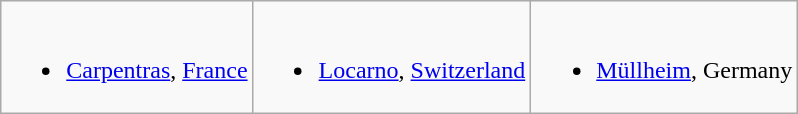<table class="wikitable">
<tr valign="top">
<td><br><ul><li> <a href='#'>Carpentras</a>, <a href='#'>France</a></li></ul></td>
<td><br><ul><li> <a href='#'>Locarno</a>, <a href='#'>Switzerland</a></li></ul></td>
<td><br><ul><li> <a href='#'>Müllheim</a>, Germany</li></ul></td>
</tr>
</table>
